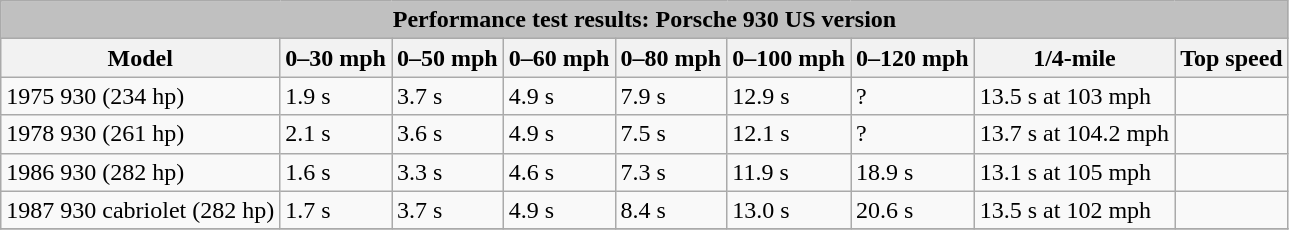<table class="wikitable">
<tr>
<td colspan=9 align=center style="color: black; background: silver;"><strong>Performance test results: Porsche 930 US version</strong></td>
</tr>
<tr>
<th>Model</th>
<th>0–30 mph</th>
<th>0–50 mph</th>
<th>0–60 mph</th>
<th>0–80 mph</th>
<th>0–100 mph</th>
<th>0–120 mph</th>
<th>1/4-mile</th>
<th>Top speed</th>
</tr>
<tr>
<td>1975 930 (234 hp)</td>
<td>1.9 s</td>
<td>3.7 s</td>
<td>4.9 s</td>
<td>7.9 s</td>
<td>12.9 s</td>
<td>?</td>
<td>13.5 s at 103 mph</td>
<td></td>
</tr>
<tr>
<td>1978 930 (261 hp)</td>
<td>2.1 s</td>
<td>3.6 s</td>
<td>4.9 s</td>
<td>7.5 s</td>
<td>12.1 s</td>
<td>?</td>
<td>13.7 s at 104.2 mph</td>
<td></td>
</tr>
<tr>
<td>1986 930 (282 hp)</td>
<td>1.6 s</td>
<td>3.3 s</td>
<td>4.6 s</td>
<td>7.3 s</td>
<td>11.9 s</td>
<td>18.9 s</td>
<td>13.1 s at 105 mph</td>
<td></td>
</tr>
<tr>
<td>1987 930 cabriolet (282 hp)</td>
<td>1.7 s</td>
<td>3.7 s</td>
<td>4.9 s</td>
<td>8.4 s</td>
<td>13.0 s</td>
<td>20.6 s</td>
<td>13.5 s at 102 mph</td>
<td></td>
</tr>
<tr>
</tr>
</table>
